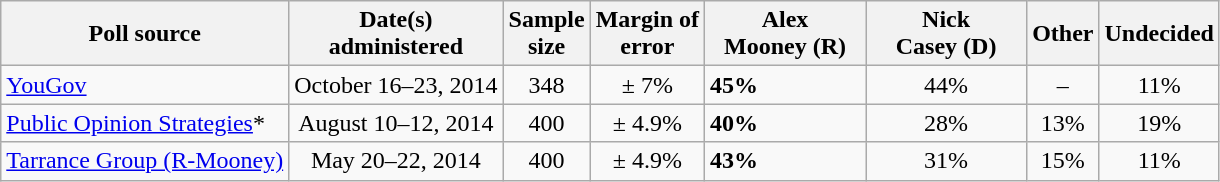<table class="wikitable">
<tr>
<th>Poll source</th>
<th>Date(s)<br>administered</th>
<th>Sample<br>size</th>
<th>Margin of<br>error</th>
<th style="width:100px;">Alex<br>Mooney (R)</th>
<th style="width:100px;">Nick<br>Casey (D)</th>
<th>Other</th>
<th>Undecided</th>
</tr>
<tr>
<td><a href='#'>YouGov</a></td>
<td align=center>October 16–23, 2014</td>
<td align=center>348</td>
<td align=center>± 7%</td>
<td><strong>45%</strong></td>
<td align=center>44%</td>
<td align=center>–</td>
<td align=center>11%</td>
</tr>
<tr>
<td><a href='#'>Public Opinion Strategies</a>*</td>
<td align=center>August 10–12, 2014</td>
<td align=center>400</td>
<td align=center>± 4.9%</td>
<td><strong>40%</strong></td>
<td align=center>28%</td>
<td align=center>13%</td>
<td align=center>19%</td>
</tr>
<tr>
<td><a href='#'>Tarrance Group (R-Mooney)</a></td>
<td align=center>May 20–22, 2014</td>
<td align=center>400</td>
<td align=center>± 4.9%</td>
<td><strong>43%</strong></td>
<td align=center>31%</td>
<td align=center>15%</td>
<td align=center>11%</td>
</tr>
</table>
